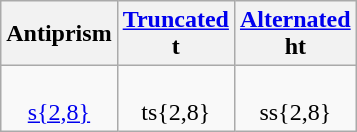<table class=wikitable>
<tr>
<th>Antiprism</th>
<th><a href='#'>Truncated</a><br>t</th>
<th><a href='#'>Alternated</a><br>ht</th>
</tr>
<tr align=center>
<td><br><a href='#'>s{2,8}</a><br></td>
<td><br>ts{2,8}</td>
<td><br>ss{2,8}</td>
</tr>
</table>
